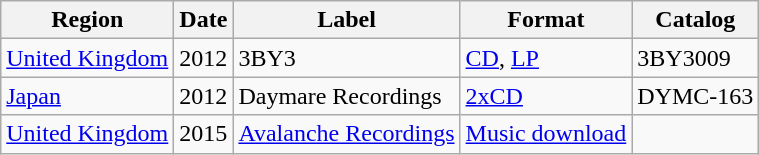<table class="wikitable">
<tr>
<th>Region</th>
<th>Date</th>
<th>Label</th>
<th>Format</th>
<th>Catalog</th>
</tr>
<tr>
<td><a href='#'>United Kingdom</a></td>
<td>2012</td>
<td>3BY3</td>
<td><a href='#'>CD</a>, <a href='#'>LP</a></td>
<td>3BY3009</td>
</tr>
<tr>
<td><a href='#'>Japan</a></td>
<td>2012</td>
<td>Daymare Recordings</td>
<td><a href='#'>2xCD</a></td>
<td>DYMC-163</td>
</tr>
<tr>
<td><a href='#'>United Kingdom</a></td>
<td>2015</td>
<td><a href='#'>Avalanche Recordings</a></td>
<td><a href='#'>Music download</a></td>
<td></td>
</tr>
</table>
